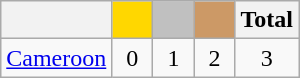<table class="wikitable">
<tr>
<th></th>
<th style="background-color:gold">        </th>
<th style="background-color:silver">      </th>
<th style="background-color:#CC9966">      </th>
<th>Total</th>
</tr>
<tr align="center">
<td> <a href='#'>Cameroon</a></td>
<td>0</td>
<td>1</td>
<td>2</td>
<td>3</td>
</tr>
</table>
